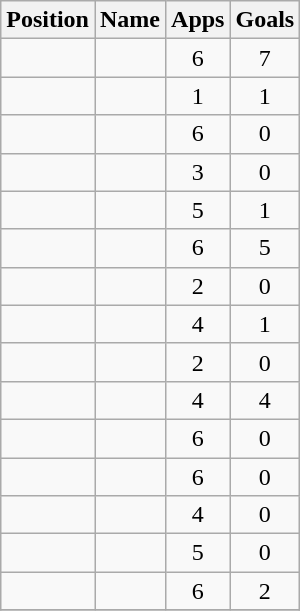<table class="wikitable sortable" style="text-align:center">
<tr>
<th>Position</th>
<th>Name</th>
<th>Apps</th>
<th>Goals</th>
</tr>
<tr>
<td></td>
<td align="left"></td>
<td>6</td>
<td>7</td>
</tr>
<tr>
<td></td>
<td align="left"></td>
<td>1</td>
<td>1</td>
</tr>
<tr>
<td></td>
<td align="left"></td>
<td>6</td>
<td>0</td>
</tr>
<tr>
<td></td>
<td align="left"></td>
<td>3</td>
<td>0</td>
</tr>
<tr>
<td></td>
<td align="left"></td>
<td>5</td>
<td>1</td>
</tr>
<tr>
<td></td>
<td align="left"></td>
<td>6</td>
<td>5</td>
</tr>
<tr>
<td></td>
<td align="left"></td>
<td>2</td>
<td>0</td>
</tr>
<tr>
<td></td>
<td align="left"></td>
<td>4</td>
<td>1</td>
</tr>
<tr>
<td></td>
<td align="left"></td>
<td>2</td>
<td>0</td>
</tr>
<tr>
<td></td>
<td align="left"></td>
<td>4</td>
<td>4</td>
</tr>
<tr>
<td></td>
<td align="left"></td>
<td>6</td>
<td>0</td>
</tr>
<tr>
<td></td>
<td align="left"></td>
<td>6</td>
<td>0</td>
</tr>
<tr>
<td></td>
<td align="left"></td>
<td>4</td>
<td>0</td>
</tr>
<tr>
<td></td>
<td align="left"></td>
<td>5</td>
<td>0</td>
</tr>
<tr>
<td></td>
<td align="left"></td>
<td>6</td>
<td>2</td>
</tr>
<tr>
</tr>
</table>
